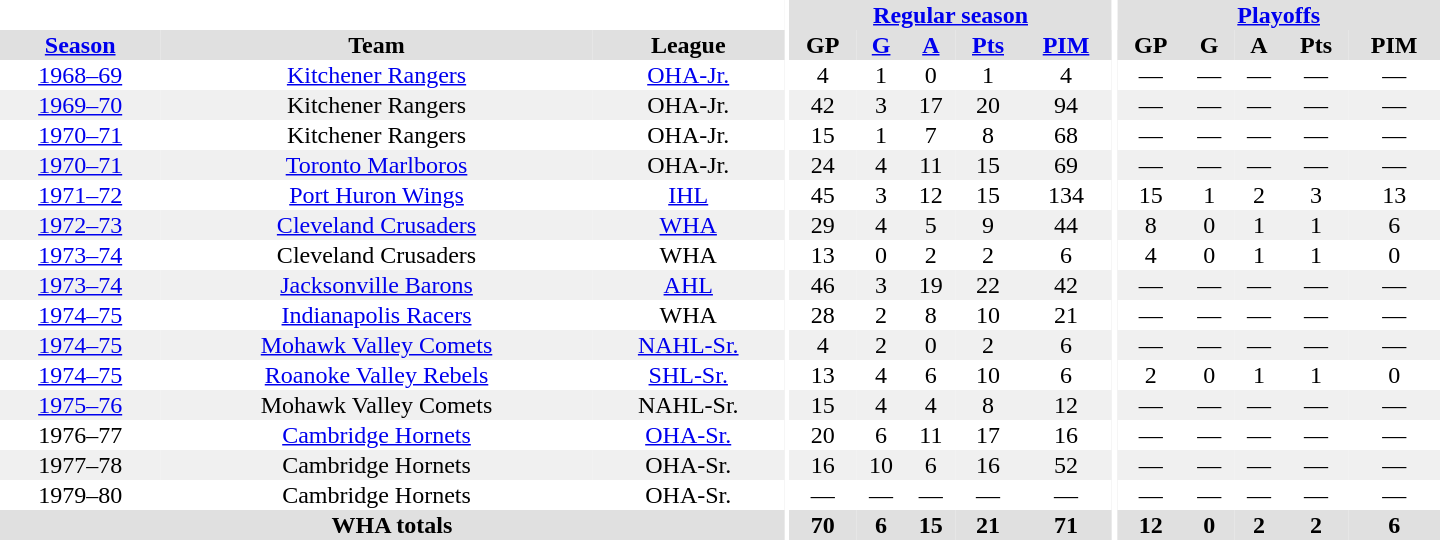<table border="0" cellpadding="1" cellspacing="0" style="text-align:center; width:60em">
<tr bgcolor="#e0e0e0">
<th colspan="3" bgcolor="#ffffff"></th>
<th rowspan="99" bgcolor="#ffffff"></th>
<th colspan="5"><a href='#'>Regular season</a></th>
<th rowspan="99" bgcolor="#ffffff"></th>
<th colspan="5"><a href='#'>Playoffs</a></th>
</tr>
<tr bgcolor="#e0e0e0">
<th><a href='#'>Season</a></th>
<th>Team</th>
<th>League</th>
<th>GP</th>
<th><a href='#'>G</a></th>
<th><a href='#'>A</a></th>
<th><a href='#'>Pts</a></th>
<th><a href='#'>PIM</a></th>
<th>GP</th>
<th>G</th>
<th>A</th>
<th>Pts</th>
<th>PIM</th>
</tr>
<tr>
<td><a href='#'>1968–69</a></td>
<td><a href='#'>Kitchener Rangers</a></td>
<td><a href='#'>OHA-Jr.</a></td>
<td>4</td>
<td>1</td>
<td>0</td>
<td>1</td>
<td>4</td>
<td>—</td>
<td>—</td>
<td>—</td>
<td>—</td>
<td>—</td>
</tr>
<tr bgcolor="#f0f0f0">
<td><a href='#'>1969–70</a></td>
<td>Kitchener Rangers</td>
<td>OHA-Jr.</td>
<td>42</td>
<td>3</td>
<td>17</td>
<td>20</td>
<td>94</td>
<td>—</td>
<td>—</td>
<td>—</td>
<td>—</td>
<td>—</td>
</tr>
<tr>
<td><a href='#'>1970–71</a></td>
<td>Kitchener Rangers</td>
<td>OHA-Jr.</td>
<td>15</td>
<td>1</td>
<td>7</td>
<td>8</td>
<td>68</td>
<td>—</td>
<td>—</td>
<td>—</td>
<td>—</td>
<td>—</td>
</tr>
<tr bgcolor="#f0f0f0">
<td><a href='#'>1970–71</a></td>
<td><a href='#'>Toronto Marlboros</a></td>
<td>OHA-Jr.</td>
<td>24</td>
<td>4</td>
<td>11</td>
<td>15</td>
<td>69</td>
<td>—</td>
<td>—</td>
<td>—</td>
<td>—</td>
<td>—</td>
</tr>
<tr>
<td><a href='#'>1971–72</a></td>
<td><a href='#'>Port Huron Wings</a></td>
<td><a href='#'>IHL</a></td>
<td>45</td>
<td>3</td>
<td>12</td>
<td>15</td>
<td>134</td>
<td>15</td>
<td>1</td>
<td>2</td>
<td>3</td>
<td>13</td>
</tr>
<tr bgcolor="#f0f0f0">
<td><a href='#'>1972–73</a></td>
<td><a href='#'>Cleveland Crusaders</a></td>
<td><a href='#'>WHA</a></td>
<td>29</td>
<td>4</td>
<td>5</td>
<td>9</td>
<td>44</td>
<td>8</td>
<td>0</td>
<td>1</td>
<td>1</td>
<td>6</td>
</tr>
<tr>
<td><a href='#'>1973–74</a></td>
<td>Cleveland Crusaders</td>
<td>WHA</td>
<td>13</td>
<td>0</td>
<td>2</td>
<td>2</td>
<td>6</td>
<td>4</td>
<td>0</td>
<td>1</td>
<td>1</td>
<td>0</td>
</tr>
<tr bgcolor="#f0f0f0">
<td><a href='#'>1973–74</a></td>
<td><a href='#'>Jacksonville Barons</a></td>
<td><a href='#'>AHL</a></td>
<td>46</td>
<td>3</td>
<td>19</td>
<td>22</td>
<td>42</td>
<td>—</td>
<td>—</td>
<td>—</td>
<td>—</td>
<td>—</td>
</tr>
<tr>
<td><a href='#'>1974–75</a></td>
<td><a href='#'>Indianapolis Racers</a></td>
<td>WHA</td>
<td>28</td>
<td>2</td>
<td>8</td>
<td>10</td>
<td>21</td>
<td>—</td>
<td>—</td>
<td>—</td>
<td>—</td>
<td>—</td>
</tr>
<tr bgcolor="#f0f0f0">
<td><a href='#'>1974–75</a></td>
<td><a href='#'>Mohawk Valley Comets</a></td>
<td><a href='#'>NAHL-Sr.</a></td>
<td>4</td>
<td>2</td>
<td>0</td>
<td>2</td>
<td>6</td>
<td>—</td>
<td>—</td>
<td>—</td>
<td>—</td>
<td>—</td>
</tr>
<tr>
<td><a href='#'>1974–75</a></td>
<td><a href='#'>Roanoke Valley Rebels</a></td>
<td><a href='#'>SHL-Sr.</a></td>
<td>13</td>
<td>4</td>
<td>6</td>
<td>10</td>
<td>6</td>
<td>2</td>
<td>0</td>
<td>1</td>
<td>1</td>
<td>0</td>
</tr>
<tr bgcolor="#f0f0f0">
<td><a href='#'>1975–76</a></td>
<td>Mohawk Valley Comets</td>
<td>NAHL-Sr.</td>
<td>15</td>
<td>4</td>
<td>4</td>
<td>8</td>
<td>12</td>
<td>—</td>
<td>—</td>
<td>—</td>
<td>—</td>
<td>—</td>
</tr>
<tr>
<td>1976–77</td>
<td><a href='#'>Cambridge Hornets</a></td>
<td><a href='#'>OHA-Sr.</a></td>
<td>20</td>
<td>6</td>
<td>11</td>
<td>17</td>
<td>16</td>
<td>—</td>
<td>—</td>
<td>—</td>
<td>—</td>
<td>—</td>
</tr>
<tr bgcolor="#f0f0f0">
<td>1977–78</td>
<td>Cambridge Hornets</td>
<td>OHA-Sr.</td>
<td>16</td>
<td>10</td>
<td>6</td>
<td>16</td>
<td>52</td>
<td>—</td>
<td>—</td>
<td>—</td>
<td>—</td>
<td>—</td>
</tr>
<tr>
<td>1979–80</td>
<td>Cambridge Hornets</td>
<td>OHA-Sr.</td>
<td>—</td>
<td>—</td>
<td>—</td>
<td>—</td>
<td>—</td>
<td>—</td>
<td>—</td>
<td>—</td>
<td>—</td>
<td>—</td>
</tr>
<tr>
</tr>
<tr ALIGN="center" bgcolor="#e0e0e0">
<th colspan="3">WHA totals</th>
<th ALIGN="center">70</th>
<th ALIGN="center">6</th>
<th ALIGN="center">15</th>
<th ALIGN="center">21</th>
<th ALIGN="center">71</th>
<th ALIGN="center">12</th>
<th ALIGN="center">0</th>
<th ALIGN="center">2</th>
<th ALIGN="center">2</th>
<th ALIGN="center">6</th>
</tr>
</table>
